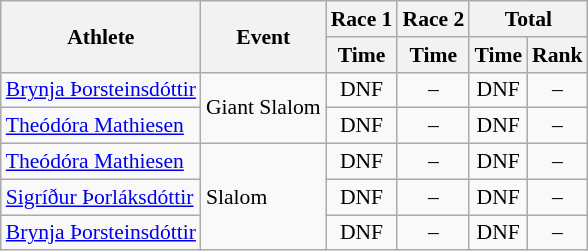<table class="wikitable" style="font-size:90%">
<tr>
<th rowspan="2">Athlete</th>
<th rowspan="2">Event</th>
<th>Race 1</th>
<th>Race 2</th>
<th colspan="2">Total</th>
</tr>
<tr>
<th>Time</th>
<th>Time</th>
<th>Time</th>
<th>Rank</th>
</tr>
<tr>
<td><a href='#'>Brynja Þorsteinsdóttir</a></td>
<td rowspan="2">Giant Slalom</td>
<td align="center">DNF</td>
<td align="center">–</td>
<td align="center">DNF</td>
<td align="center">–</td>
</tr>
<tr>
<td><a href='#'>Theódóra Mathiesen</a></td>
<td align="center">DNF</td>
<td align="center">–</td>
<td align="center">DNF</td>
<td align="center">–</td>
</tr>
<tr>
<td><a href='#'>Theódóra Mathiesen</a></td>
<td rowspan="3">Slalom</td>
<td align="center">DNF</td>
<td align="center">–</td>
<td align="center">DNF</td>
<td align="center">–</td>
</tr>
<tr>
<td><a href='#'>Sigríður Þorláksdóttir</a></td>
<td align="center">DNF</td>
<td align="center">–</td>
<td align="center">DNF</td>
<td align="center">–</td>
</tr>
<tr>
<td><a href='#'>Brynja Þorsteinsdóttir</a></td>
<td align="center">DNF</td>
<td align="center">–</td>
<td align="center">DNF</td>
<td align="center">–</td>
</tr>
</table>
